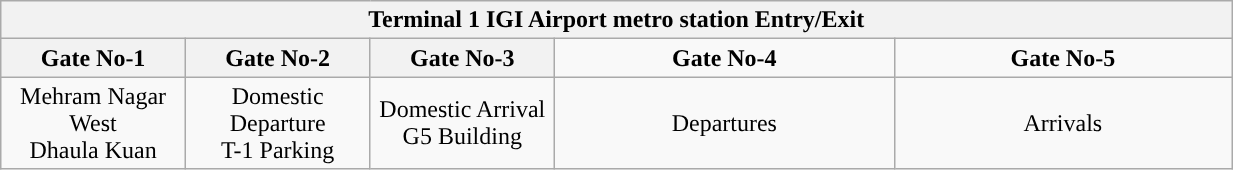<table class="wikitable" style="text-align: center;" width="65%">
<tr>
<th align="center" colspan="5" style="background:#"><span>Terminal 1 IGI Airport metro station Entry/Exit</span></th>
</tr>
<tr>
<th style="width:15%;">Gate No-1 </th>
<th style="width:15%;">Gate No-2 </th>
<th style="width:15%;">Gate No-3 </th>
<td><strong>Gate No-4</strong></td>
<td><strong>Gate No-5</strong></td>
</tr>
<tr>
<td>Mehram Nagar West<br>Dhaula Kuan</td>
<td>Domestic Departure <br>T-1 Parking</td>
<td>Domestic Arrival<br>G5 Building</td>
<td>Departures</td>
<td>Arrivals</td>
</tr>
</table>
